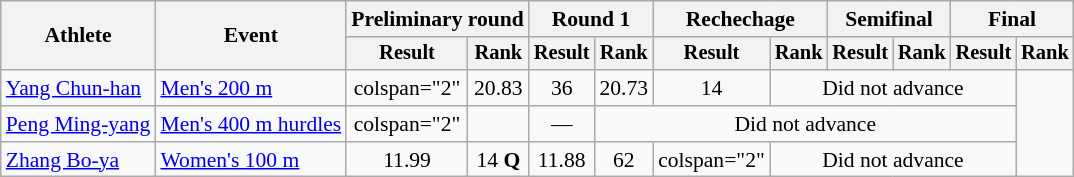<table class="wikitable" style="font-size:90%; text-align:center">
<tr>
<th rowspan="2">Athlete</th>
<th rowspan="2">Event</th>
<th colspan="2">Preliminary round</th>
<th colspan="2">Round 1</th>
<th colspan="2">Rechechage</th>
<th colspan="2">Semifinal</th>
<th colspan="2">Final</th>
</tr>
<tr style="font-size:95%">
<th>Result</th>
<th>Rank</th>
<th>Result</th>
<th>Rank</th>
<th>Result</th>
<th>Rank</th>
<th>Result</th>
<th>Rank</th>
<th>Result</th>
<th>Rank</th>
</tr>
<tr>
<td align="left"><a href='#'>Yang Chun-han</a></td>
<td align="left"><a href='#'>Men's 200 m</a></td>
<td>colspan="2" </td>
<td>20.83</td>
<td>36</td>
<td>20.73</td>
<td>14</td>
<td colspan="4">Did not advance</td>
</tr>
<tr>
<td align="left"><a href='#'>Peng Ming-yang</a></td>
<td align="left"><a href='#'>Men's 400 m hurdles</a></td>
<td>colspan="2" </td>
<td></td>
<td>—</td>
<td colspan="6">Did not advance</td>
</tr>
<tr>
<td align="left"><a href='#'>Zhang Bo-ya</a></td>
<td align="left"><a href='#'>Women's 100 m</a></td>
<td>11.99</td>
<td>14 <strong>Q</strong></td>
<td>11.88</td>
<td>62</td>
<td>colspan="2" </td>
<td colspan="4">Did not advance</td>
</tr>
</table>
